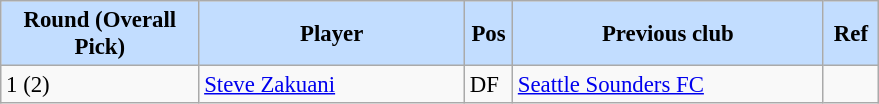<table class="wikitable" style="text-align:left; font-size:95%;">
<tr>
<th style="background:#c2ddff; width:125px;">Round (Overall Pick)</th>
<th style="background:#c2ddff; width:170px;">Player</th>
<th style="background:#c2ddff; width:25px;">Pos</th>
<th style="background:#c2ddff; width:200px;">Previous club</th>
<th style="background:#c2ddff; width:30px;">Ref</th>
</tr>
<tr>
<td>1 (2)</td>
<td> <a href='#'>Steve Zakuani</a></td>
<td>DF</td>
<td><a href='#'>Seattle Sounders FC</a></td>
<td></td>
</tr>
</table>
